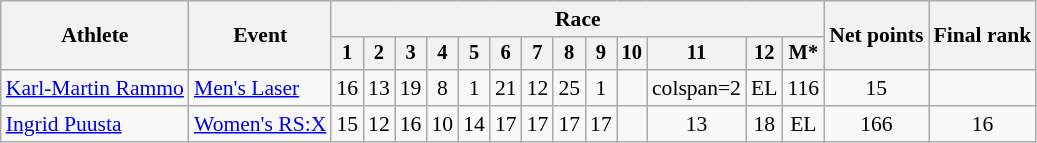<table class="wikitable" style="font-size:90%">
<tr>
<th rowspan="2">Athlete</th>
<th rowspan="2">Event</th>
<th colspan=13>Race</th>
<th rowspan=2>Net points</th>
<th rowspan=2>Final rank</th>
</tr>
<tr style="font-size:95%">
<th>1</th>
<th>2</th>
<th>3</th>
<th>4</th>
<th>5</th>
<th>6</th>
<th>7</th>
<th>8</th>
<th>9</th>
<th>10</th>
<th>11</th>
<th>12</th>
<th>M*</th>
</tr>
<tr align=center>
<td align=left><a href='#'>Karl-Martin Rammo</a></td>
<td align=left><a href='#'>Men's Laser</a></td>
<td>16</td>
<td>13</td>
<td>19</td>
<td>8</td>
<td>1</td>
<td>21</td>
<td>12</td>
<td>25</td>
<td>1</td>
<td></td>
<td>colspan=2 </td>
<td>EL</td>
<td>116</td>
<td>15</td>
</tr>
<tr align=center>
<td align=left><a href='#'>Ingrid Puusta</a></td>
<td align=left><a href='#'>Women's RS:X</a></td>
<td>15</td>
<td>12</td>
<td>16</td>
<td>10</td>
<td>14</td>
<td>17</td>
<td>17</td>
<td>17</td>
<td>17</td>
<td></td>
<td>13</td>
<td>18</td>
<td>EL</td>
<td>166</td>
<td>16</td>
</tr>
</table>
